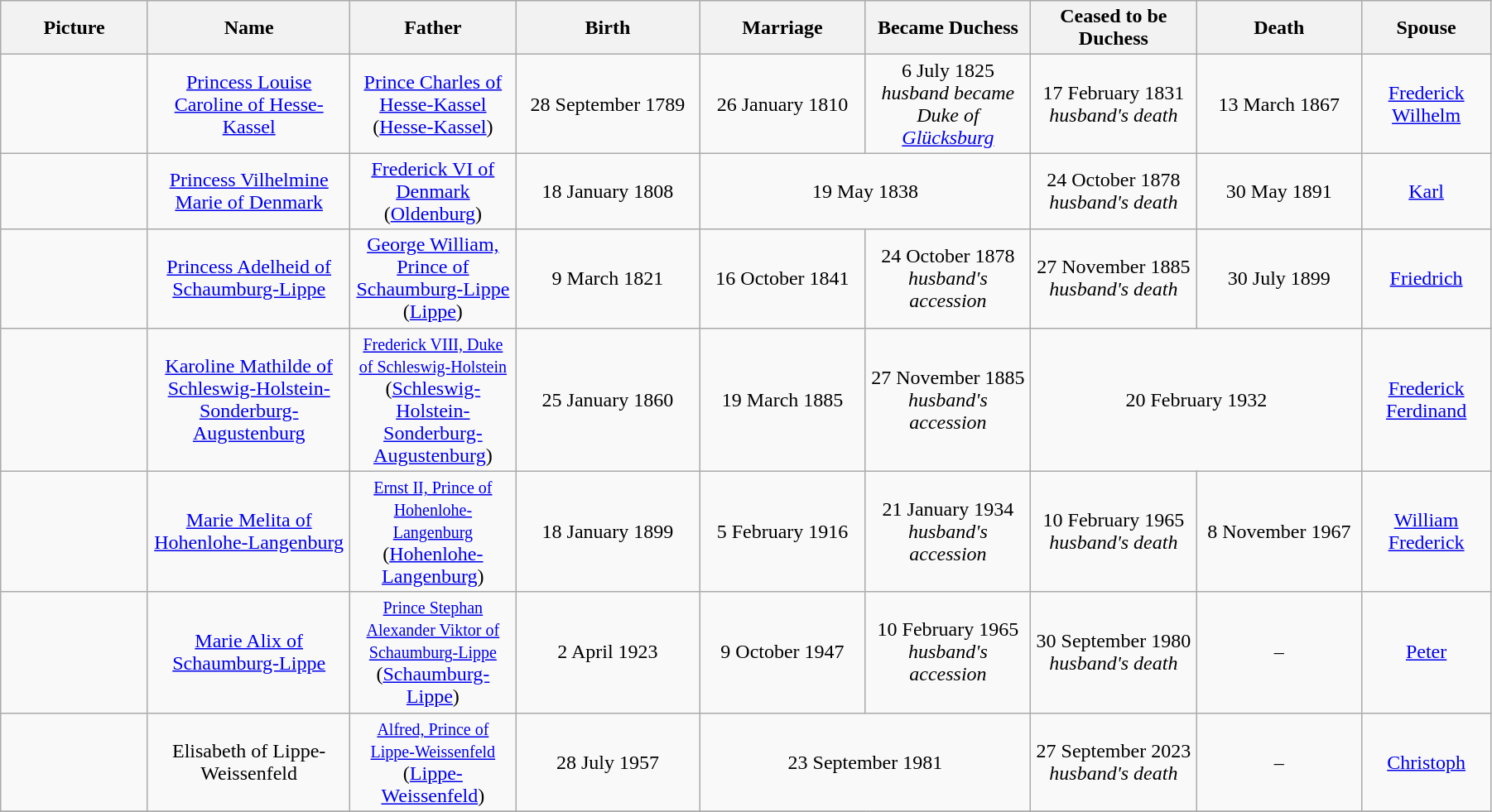<table width=95% class="wikitable">
<tr>
<th width = "8%">Picture</th>
<th width = "11%">Name</th>
<th width = "9%">Father</th>
<th width = "10%">Birth</th>
<th width = "9%">Marriage</th>
<th width = "9%">Became Duchess</th>
<th width = "9%">Ceased to be Duchess</th>
<th width = "9%">Death</th>
<th width = "7%">Spouse</th>
</tr>
<tr>
<td align="center"></td>
<td align="center"><a href='#'>Princess Louise Caroline of Hesse-Kassel</a></td>
<td align="center"><a href='#'>Prince Charles of Hesse-Kassel</a><small></small><br>(<a href='#'>Hesse-Kassel</a>)</td>
<td align="center">28 September 1789</td>
<td align="center">26 January 1810</td>
<td align="center">6 July 1825 <br><em>husband became Duke of <a href='#'>Glücksburg</a></em></td>
<td align="center">17 February 1831 <br> <em>husband's death</em></td>
<td align="center">13 March 1867</td>
<td align="center"><a href='#'>Frederick Wilhelm</a></td>
</tr>
<tr>
<td align="center"></td>
<td align="center"><a href='#'>Princess Vilhelmine Marie of Denmark</a></td>
<td align="center"><a href='#'>Frederick VI of Denmark</a><small></small><br>(<a href='#'>Oldenburg</a>)</td>
<td align="center">18 January 1808</td>
<td align="center" colspan="2">19 May 1838</td>
<td align="center">24 October 1878 <br> <em>husband's death</em></td>
<td align="center">30 May 1891</td>
<td align="center"><a href='#'>Karl</a></td>
</tr>
<tr>
<td align="center"></td>
<td align="center"><a href='#'>Princess Adelheid of Schaumburg-Lippe</a></td>
<td align="center"><a href='#'>George William, Prince of Schaumburg-Lippe</a><small></small><br>(<a href='#'>Lippe</a>)</td>
<td align="center">9 March 1821</td>
<td align="center">16 October 1841</td>
<td align="center">24 October 1878 <br> <em>husband's accession</em></td>
<td align="center">27 November 1885 <br> <em>husband's death</em></td>
<td align="center">30 July 1899</td>
<td align="center"><a href='#'>Friedrich</a></td>
</tr>
<tr>
<td align="center"></td>
<td align="center"><a href='#'>Karoline Mathilde of Schleswig-Holstein-Sonderburg-Augustenburg</a><br></td>
<td align="center"><small><a href='#'>Frederick VIII, Duke of Schleswig-Holstein</a></small><br>(<a href='#'>Schleswig-Holstein-Sonderburg-Augustenburg</a>)</td>
<td align="center">25 January 1860</td>
<td align="center">19 March 1885</td>
<td align="center">27 November 1885<br><em>husband's accession</em></td>
<td align="center" colspan="2">20 February 1932</td>
<td align="center"><a href='#'>Frederick Ferdinand</a></td>
</tr>
<tr>
<td align="center"></td>
<td align="center"><a href='#'>Marie Melita of Hohenlohe-Langenburg</a><br></td>
<td align="center"><small><a href='#'>Ernst II, Prince of Hohenlohe-Langenburg</a></small><br>(<a href='#'>Hohenlohe-Langenburg</a>)</td>
<td align="center">18 January 1899</td>
<td align="center">5 February 1916</td>
<td align="center">21 January 1934<br><em>husband's accession</em></td>
<td align="center">10 February 1965<br><em>husband's death</em></td>
<td align="center">8 November 1967</td>
<td align="center"><a href='#'>William Frederick</a></td>
</tr>
<tr>
<td align="center"></td>
<td align="center"><a href='#'>Marie Alix of Schaumburg-Lippe</a><br></td>
<td align="center"><small><a href='#'>Prince Stephan Alexander Viktor of Schaumburg-Lippe</a></small><br>(<a href='#'>Schaumburg-Lippe</a>)</td>
<td align="center">2 April 1923</td>
<td align="center">9 October 1947</td>
<td align="center">10 February 1965<br><em>husband's accession</em></td>
<td align="center">30 September 1980<br><em>husband's death</em></td>
<td align="center">–</td>
<td align="center"><a href='#'>Peter</a></td>
</tr>
<tr>
<td align="center"></td>
<td align="center">Elisabeth of Lippe-Weissenfeld<br></td>
<td align="center"><small><a href='#'>Alfred, Prince of Lippe-Weissenfeld</a></small><br>(<a href='#'>Lippe-Weissenfeld</a>)</td>
<td align="center">28 July 1957</td>
<td align="center" colspan="2">23 September 1981</td>
<td align="center">27 September 2023<br><em>husband's death</em></td>
<td align="center">–</td>
<td align="center"><a href='#'>Christoph</a></td>
</tr>
<tr>
</tr>
</table>
